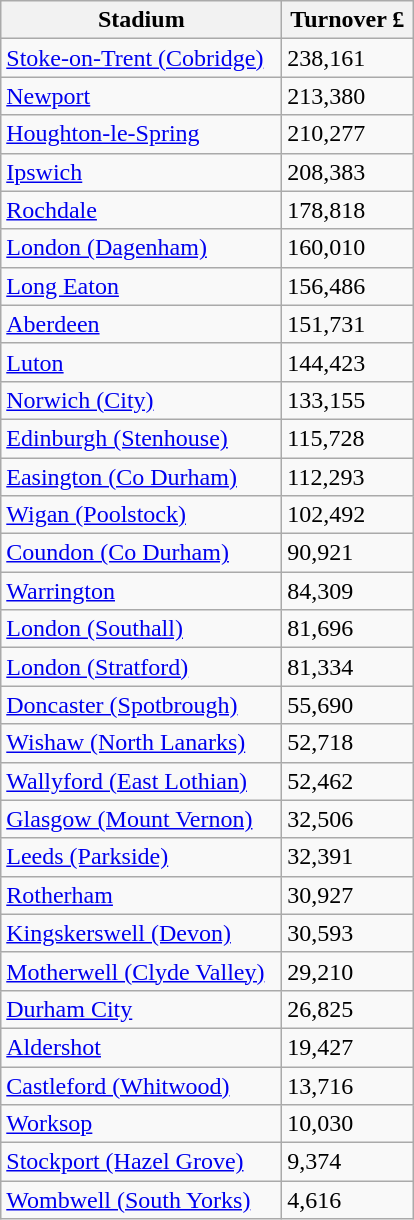<table class="wikitable">
<tr>
<th width=180>Stadium</th>
<th width=80>Turnover £</th>
</tr>
<tr>
<td><a href='#'>Stoke-on-Trent (Cobridge)</a></td>
<td>238,161</td>
</tr>
<tr>
<td><a href='#'>Newport</a></td>
<td>213,380</td>
</tr>
<tr>
<td><a href='#'>Houghton-le-Spring</a></td>
<td>210,277</td>
</tr>
<tr>
<td><a href='#'>Ipswich</a></td>
<td>208,383</td>
</tr>
<tr>
<td><a href='#'>Rochdale</a></td>
<td>178,818</td>
</tr>
<tr>
<td><a href='#'>London (Dagenham)</a></td>
<td>160,010</td>
</tr>
<tr>
<td><a href='#'>Long Eaton</a></td>
<td>156,486</td>
</tr>
<tr>
<td><a href='#'>Aberdeen</a></td>
<td>151,731</td>
</tr>
<tr>
<td><a href='#'>Luton</a></td>
<td>144,423</td>
</tr>
<tr>
<td><a href='#'>Norwich (City)</a></td>
<td>133,155</td>
</tr>
<tr>
<td><a href='#'>Edinburgh (Stenhouse)</a></td>
<td>115,728</td>
</tr>
<tr>
<td><a href='#'>Easington (Co Durham)</a></td>
<td>112,293</td>
</tr>
<tr>
<td><a href='#'>Wigan (Poolstock)</a></td>
<td>102,492</td>
</tr>
<tr>
<td><a href='#'>Coundon (Co Durham)</a></td>
<td>90,921</td>
</tr>
<tr>
<td><a href='#'>Warrington</a></td>
<td>84,309</td>
</tr>
<tr>
<td><a href='#'>London (Southall)</a></td>
<td>81,696</td>
</tr>
<tr>
<td><a href='#'>London (Stratford)</a></td>
<td>81,334</td>
</tr>
<tr>
<td><a href='#'>Doncaster (Spotbrough)</a></td>
<td>55,690</td>
</tr>
<tr>
<td><a href='#'>Wishaw (North Lanarks)</a></td>
<td>52,718</td>
</tr>
<tr>
<td><a href='#'>Wallyford (East Lothian)</a></td>
<td>52,462</td>
</tr>
<tr>
<td><a href='#'>Glasgow (Mount Vernon)</a></td>
<td>32,506</td>
</tr>
<tr>
<td><a href='#'>Leeds (Parkside)</a></td>
<td>32,391</td>
</tr>
<tr>
<td><a href='#'>Rotherham</a></td>
<td>30,927</td>
</tr>
<tr>
<td><a href='#'>Kingskerswell (Devon)</a></td>
<td>30,593</td>
</tr>
<tr>
<td><a href='#'>Motherwell (Clyde Valley)</a></td>
<td>29,210</td>
</tr>
<tr>
<td><a href='#'>Durham City</a></td>
<td>26,825</td>
</tr>
<tr>
<td><a href='#'>Aldershot</a></td>
<td>19,427</td>
</tr>
<tr>
<td><a href='#'>Castleford (Whitwood)</a></td>
<td>13,716</td>
</tr>
<tr>
<td><a href='#'>Worksop</a></td>
<td>10,030</td>
</tr>
<tr>
<td><a href='#'>Stockport (Hazel Grove)</a></td>
<td>9,374</td>
</tr>
<tr>
<td><a href='#'>Wombwell (South Yorks)</a></td>
<td>4,616</td>
</tr>
</table>
